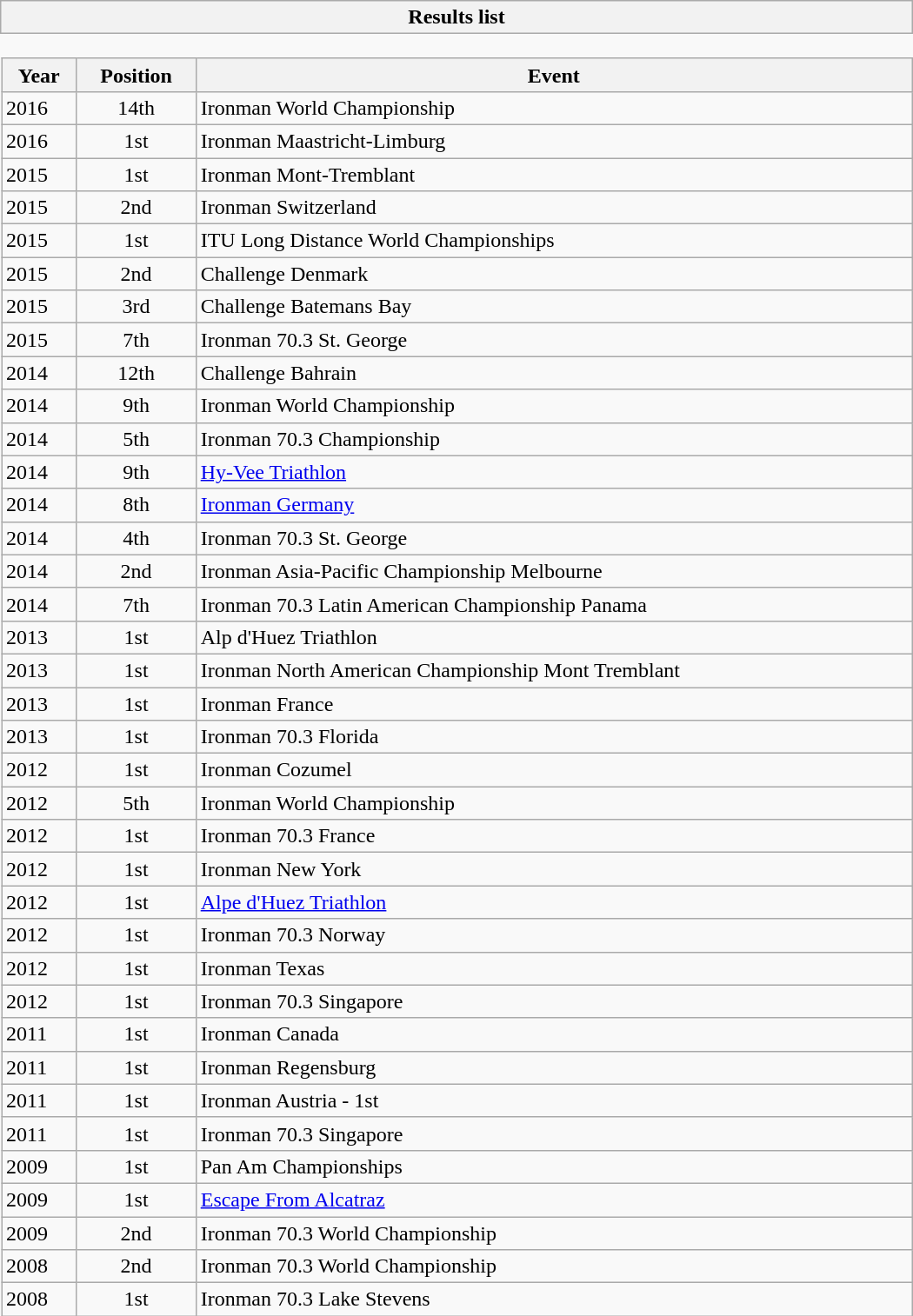<table class="wikitable collapsible collapsed" style="border:none; width:700px;">
<tr>
<th>Results list</th>
</tr>
<tr>
<td style="padding:0; border:none;"><br><table class="wikitable sortable" style="margin:0; width:100%;">
<tr>
<th>Year</th>
<th>Position</th>
<th>Event</th>
</tr>
<tr>
<td>2016</td>
<td align="center">14th</td>
<td>Ironman World Championship</td>
</tr>
<tr>
<td>2016</td>
<td align="center">1st</td>
<td>Ironman Maastricht-Limburg</td>
</tr>
<tr>
<td>2015</td>
<td align="center">1st</td>
<td>Ironman Mont-Tremblant</td>
</tr>
<tr>
<td>2015</td>
<td align="center">2nd</td>
<td>Ironman Switzerland</td>
</tr>
<tr>
<td>2015</td>
<td align="center">1st</td>
<td>ITU Long Distance World Championships</td>
</tr>
<tr>
<td>2015</td>
<td align="center">2nd</td>
<td>Challenge Denmark</td>
</tr>
<tr>
<td>2015</td>
<td align="center">3rd</td>
<td>Challenge Batemans Bay</td>
</tr>
<tr>
<td>2015</td>
<td align="center">7th</td>
<td>Ironman 70.3 St. George</td>
</tr>
<tr>
<td>2014</td>
<td align="center">12th</td>
<td>Challenge Bahrain</td>
</tr>
<tr>
<td>2014</td>
<td align="center">9th</td>
<td>Ironman World Championship</td>
</tr>
<tr>
<td>2014</td>
<td align="center">5th</td>
<td>Ironman 70.3 Championship</td>
</tr>
<tr>
<td>2014</td>
<td align="center">9th</td>
<td><a href='#'>Hy-Vee Triathlon</a></td>
</tr>
<tr>
<td>2014</td>
<td align="center">8th</td>
<td><a href='#'>Ironman Germany</a></td>
</tr>
<tr>
<td>2014</td>
<td align="center">4th</td>
<td>Ironman 70.3 St. George</td>
</tr>
<tr>
<td>2014</td>
<td align="center">2nd</td>
<td>Ironman Asia-Pacific Championship Melbourne</td>
</tr>
<tr>
<td>2014</td>
<td align="center">7th</td>
<td>Ironman 70.3 Latin American Championship Panama</td>
</tr>
<tr>
<td>2013</td>
<td align="center">1st</td>
<td>Alp d'Huez Triathlon</td>
</tr>
<tr>
<td>2013</td>
<td align="center">1st</td>
<td>Ironman North American Championship Mont Tremblant</td>
</tr>
<tr>
<td>2013</td>
<td align="center">1st</td>
<td>Ironman France</td>
</tr>
<tr>
<td>2013</td>
<td align="center">1st</td>
<td>Ironman 70.3 Florida</td>
</tr>
<tr>
<td>2012</td>
<td align="center">1st</td>
<td>Ironman Cozumel</td>
</tr>
<tr>
<td>2012</td>
<td align="center">5th</td>
<td>Ironman World Championship</td>
</tr>
<tr>
<td>2012</td>
<td align="center">1st</td>
<td>Ironman 70.3 France</td>
</tr>
<tr>
<td>2012</td>
<td align="center">1st</td>
<td>Ironman New York</td>
</tr>
<tr>
<td>2012</td>
<td align="center">1st</td>
<td><a href='#'>Alpe d'Huez Triathlon</a></td>
</tr>
<tr>
<td>2012</td>
<td align="center">1st</td>
<td>Ironman 70.3 Norway</td>
</tr>
<tr>
<td>2012</td>
<td align="center">1st</td>
<td>Ironman Texas</td>
</tr>
<tr>
<td>2012</td>
<td align="center">1st</td>
<td>Ironman 70.3 Singapore</td>
</tr>
<tr>
<td>2011</td>
<td align="center">1st</td>
<td>Ironman Canada</td>
</tr>
<tr>
<td>2011</td>
<td align="center">1st</td>
<td>Ironman Regensburg</td>
</tr>
<tr>
<td>2011</td>
<td align="center">1st</td>
<td>Ironman Austria - 1st</td>
</tr>
<tr>
<td>2011</td>
<td align="center">1st</td>
<td>Ironman 70.3 Singapore</td>
</tr>
<tr>
<td>2009</td>
<td align="center">1st</td>
<td>Pan Am Championships</td>
</tr>
<tr>
<td>2009</td>
<td align="center">1st</td>
<td><a href='#'>Escape From Alcatraz</a></td>
</tr>
<tr>
<td>2009</td>
<td align="center">2nd</td>
<td>Ironman 70.3 World Championship</td>
</tr>
<tr>
<td>2008</td>
<td align="center">2nd</td>
<td>Ironman 70.3 World Championship</td>
</tr>
<tr>
<td>2008</td>
<td align="center">1st</td>
<td>Ironman 70.3 Lake Stevens</td>
</tr>
</table>
</td>
</tr>
</table>
